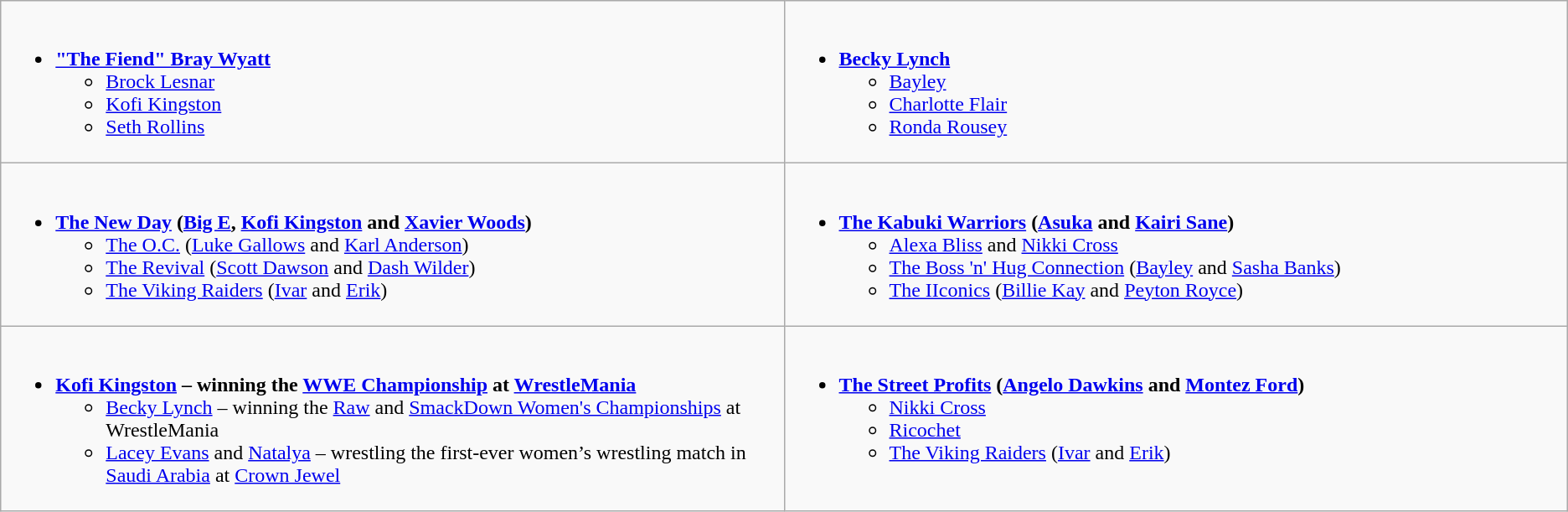<table class="wikitable">
<tr>
<td style="vertical-align:top;" width="50%"><br><ul><li><strong><a href='#'>"The Fiend" Bray Wyatt</a></strong><ul><li><a href='#'>Brock Lesnar</a></li><li><a href='#'>Kofi Kingston</a></li><li><a href='#'>Seth Rollins</a></li></ul></li></ul></td>
<td style="vertical-align:top;" width="50%"><br><ul><li><strong><a href='#'>Becky Lynch</a></strong><ul><li><a href='#'>Bayley</a></li><li><a href='#'>Charlotte Flair</a></li><li><a href='#'>Ronda Rousey</a></li></ul></li></ul></td>
</tr>
<tr>
<td style="vertical-align:top;" width="50%"><br><ul><li><strong><a href='#'>The New Day</a> (<a href='#'>Big E</a>, <a href='#'>Kofi Kingston</a> and <a href='#'>Xavier Woods</a>)</strong><ul><li><a href='#'>The O.C.</a> (<a href='#'>Luke Gallows</a> and <a href='#'>Karl Anderson</a>)</li><li><a href='#'>The Revival</a> (<a href='#'>Scott Dawson</a> and <a href='#'>Dash Wilder</a>)</li><li><a href='#'>The Viking Raiders</a> (<a href='#'>Ivar</a> and <a href='#'>Erik</a>)</li></ul></li></ul></td>
<td style="vertical-align:top;" width="50%"><br><ul><li><strong><a href='#'>The Kabuki Warriors</a> (<a href='#'>Asuka</a> and <a href='#'>Kairi Sane</a>)</strong><ul><li><a href='#'>Alexa Bliss</a> and <a href='#'>Nikki Cross</a></li><li><a href='#'>The Boss 'n' Hug Connection</a> (<a href='#'>Bayley</a> and <a href='#'>Sasha Banks</a>)</li><li><a href='#'>The IIconics</a> (<a href='#'>Billie Kay</a> and <a href='#'>Peyton Royce</a>)</li></ul></li></ul></td>
</tr>
<tr>
<td style="vertical-align:top;" width="50%"><br><ul><li><strong><a href='#'>Kofi Kingston</a> – winning the <a href='#'>WWE Championship</a> at <a href='#'>WrestleMania</a></strong><ul><li><a href='#'>Becky Lynch</a> – winning the <a href='#'>Raw</a> and <a href='#'>SmackDown Women's Championships</a> at WrestleMania</li><li><a href='#'>Lacey Evans</a> and <a href='#'>Natalya</a> – wrestling the first-ever women’s wrestling match in <a href='#'>Saudi Arabia</a> at <a href='#'>Crown Jewel</a></li></ul></li></ul></td>
<td style="vertical-align:top;" width="50%"><br><ul><li><strong><a href='#'>The Street Profits</a> (<a href='#'>Angelo Dawkins</a> and <a href='#'>Montez Ford</a>)</strong><ul><li><a href='#'>Nikki Cross</a></li><li><a href='#'>Ricochet</a></li><li><a href='#'>The Viking Raiders</a> (<a href='#'>Ivar</a> and <a href='#'>Erik</a>)</li></ul></li></ul></td>
</tr>
</table>
